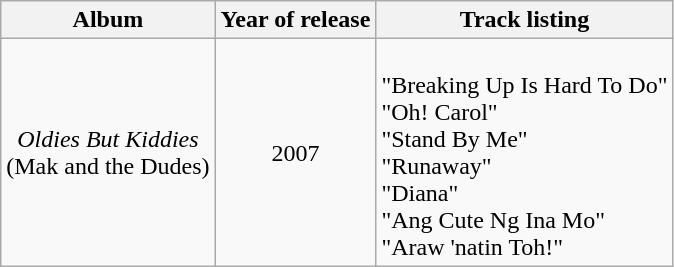<table class="wikitable">
<tr>
<th align="left">Album</th>
<th align="left">Year of release</th>
<th align="left">Track listing</th>
</tr>
<tr>
<td align="center"><em>Oldies But Kiddies</em><br>(Mak and the Dudes)</td>
<td align="center">2007</td>
<td align="left"><br>"Breaking Up Is Hard To Do"<br>
"Oh! Carol"<br>
"Stand By Me"<br>
"Runaway"<br>
"Diana"<br>
"Ang Cute Ng Ina Mo"<br>
"Araw 'natin Toh!"<br></td>
</tr>
</table>
